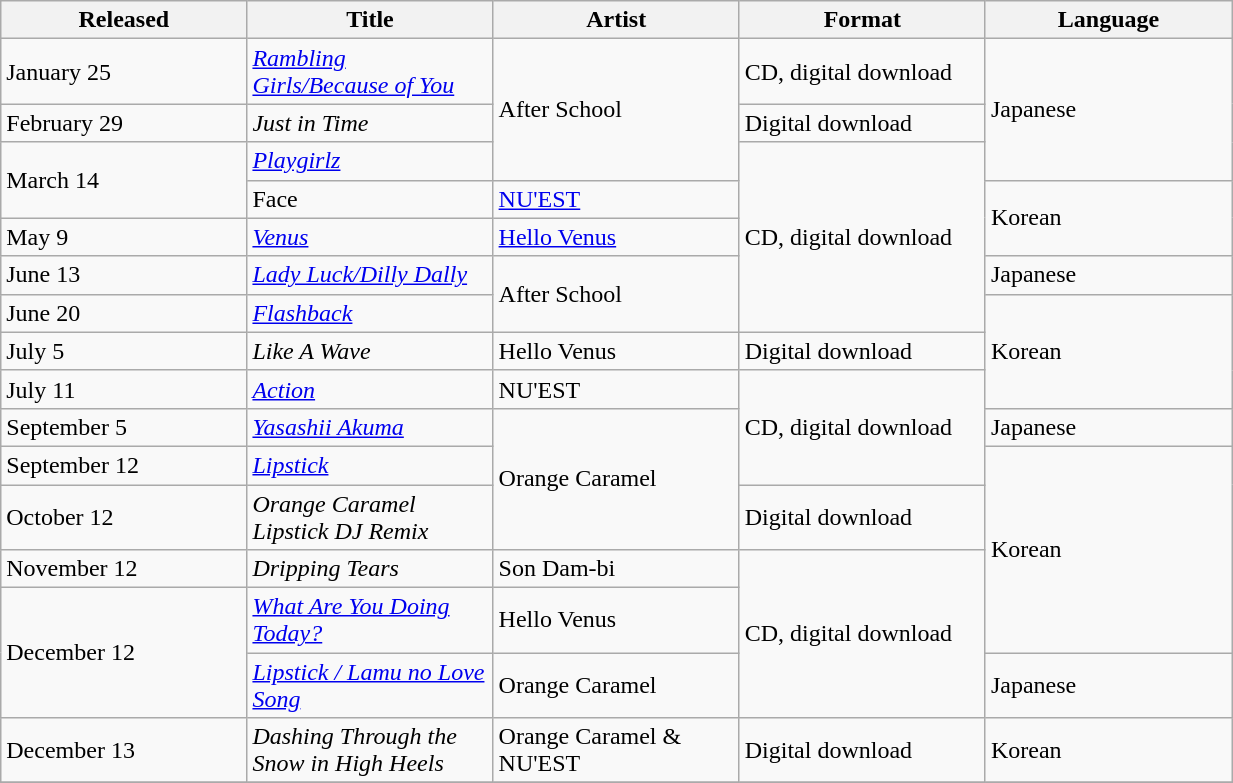<table class="wikitable sortable" align="left center" style="width:65%;">
<tr>
<th style="width:20%;">Released</th>
<th style="width:20%;">Title</th>
<th style="width:20%;">Artist</th>
<th style="width:20%;">Format</th>
<th style="width:20%;">Language</th>
</tr>
<tr>
<td>January 25</td>
<td><em><a href='#'>Rambling Girls/Because of You</a></em></td>
<td rowspan="3">After School</td>
<td>CD, digital download</td>
<td rowspan="3">Japanese</td>
</tr>
<tr>
<td>February 29</td>
<td><em>Just in Time</em></td>
<td>Digital download</td>
</tr>
<tr>
<td rowspan="2">March 14</td>
<td><em><a href='#'>Playgirlz</a></em></td>
<td rowspan="5">CD, digital download</td>
</tr>
<tr>
<td>Face</td>
<td><a href='#'>NU'EST</a></td>
<td rowspan="2">Korean</td>
</tr>
<tr>
<td>May 9</td>
<td><em><a href='#'>Venus</a></em></td>
<td><a href='#'>Hello Venus</a></td>
</tr>
<tr>
<td>June 13</td>
<td><em><a href='#'>Lady Luck/Dilly Dally</a></em></td>
<td rowspan="2">After School</td>
<td>Japanese</td>
</tr>
<tr>
<td>June 20</td>
<td><em><a href='#'>Flashback</a></em></td>
<td rowspan="3">Korean</td>
</tr>
<tr>
<td>July 5</td>
<td><em>Like A Wave</em></td>
<td>Hello Venus</td>
<td>Digital download</td>
</tr>
<tr>
<td>July 11</td>
<td><em><a href='#'>Action</a></em></td>
<td>NU'EST</td>
<td rowspan="3">CD, digital download</td>
</tr>
<tr>
<td>September 5</td>
<td><em><a href='#'>Yasashii Akuma</a></em></td>
<td rowspan="3">Orange Caramel</td>
<td>Japanese</td>
</tr>
<tr>
<td>September 12</td>
<td><em><a href='#'>Lipstick</a></em></td>
<td rowspan="4">Korean</td>
</tr>
<tr>
<td>October 12</td>
<td><em>Orange Caramel Lipstick DJ Remix</em></td>
<td>Digital download</td>
</tr>
<tr>
<td>November 12</td>
<td><em>Dripping Tears</em></td>
<td>Son Dam-bi</td>
<td rowspan="3">CD, digital download</td>
</tr>
<tr>
<td rowspan="2">December 12</td>
<td><em><a href='#'>What Are You Doing Today?</a></em></td>
<td>Hello Venus</td>
</tr>
<tr>
<td><em><a href='#'>Lipstick / Lamu no Love Song</a></em></td>
<td>Orange Caramel</td>
<td>Japanese</td>
</tr>
<tr>
<td>December 13</td>
<td><em>Dashing Through the Snow in High Heels </em></td>
<td>Orange Caramel & NU'EST</td>
<td>Digital download</td>
<td>Korean</td>
</tr>
<tr>
</tr>
</table>
